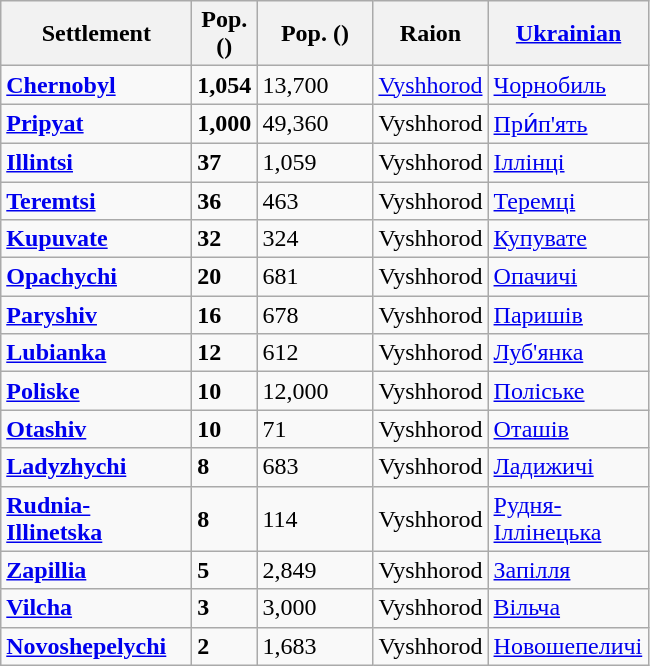<table class="wikitable sortable">
<tr>
<th width="120px">Settlement</th>
<th width="30px">Pop. ()</th>
<th width="70px">Pop. ()</th>
<th width="40px">Raion</th>
<th width="100px"><a href='#'>Ukrainian</a></th>
</tr>
<tr>
<td><strong><a href='#'>Chernobyl</a></strong> </td>
<td><div><strong>1,054</strong></div></td>
<td><div>13,700</div></td>
<td><a href='#'>Vyshhorod</a></td>
<td><a href='#'>Чорнобиль</a></td>
</tr>
<tr>
<td><strong><a href='#'>Pripyat</a></strong> </td>
<td><div><strong>1,000</strong></div></td>
<td><div>49,360</div></td>
<td>Vyshhorod</td>
<td><a href='#'>При́п'ять</a></td>
</tr>
<tr>
<td><strong><a href='#'>Illintsi</a></strong></td>
<td><div><strong>37</strong></div></td>
<td><div>1,059</div></td>
<td>Vyshhorod</td>
<td><a href='#'>Іллінці</a></td>
</tr>
<tr>
<td><strong><a href='#'>Teremtsi</a></strong></td>
<td><div><strong>36</strong></div></td>
<td><div>463</div></td>
<td>Vyshhorod</td>
<td><a href='#'>Теремці</a></td>
</tr>
<tr>
<td><strong><a href='#'>Kupuvate</a></strong></td>
<td><div><strong>32</strong></div></td>
<td><div>324</div></td>
<td>Vyshhorod</td>
<td><a href='#'>Купувате</a></td>
</tr>
<tr>
<td><strong><a href='#'>Opachychi</a></strong></td>
<td><div><strong>20</strong></div></td>
<td><div>681</div></td>
<td>Vyshhorod</td>
<td><a href='#'>Опачичі</a></td>
</tr>
<tr>
<td><strong><a href='#'>Paryshiv</a></strong></td>
<td><div><strong>16</strong></div></td>
<td><div>678</div></td>
<td>Vyshhorod</td>
<td><a href='#'>Паришів</a></td>
</tr>
<tr>
<td><strong><a href='#'>Lubianka</a></strong></td>
<td><div><strong>12</strong></div></td>
<td><div>612</div></td>
<td>Vyshhorod</td>
<td><a href='#'>Луб'янка</a></td>
</tr>
<tr>
<td><strong><a href='#'>Poliske</a></strong></td>
<td><div><strong>10</strong></div></td>
<td><div>12,000</div></td>
<td>Vyshhorod</td>
<td><a href='#'>Поліське</a></td>
</tr>
<tr>
<td><strong><a href='#'>Otashiv</a></strong></td>
<td><div><strong>10</strong></div></td>
<td><div>71</div></td>
<td>Vyshhorod</td>
<td><a href='#'>Оташів</a></td>
</tr>
<tr>
<td><strong><a href='#'>Ladyzhychi</a></strong></td>
<td><div><strong>8</strong></div></td>
<td><div>683</div></td>
<td>Vyshhorod</td>
<td><a href='#'>Ладижичі</a></td>
</tr>
<tr>
<td><strong><a href='#'>Rudnia-Illinetska</a></strong></td>
<td><div><strong>8</strong></div></td>
<td><div>114</div></td>
<td>Vyshhorod</td>
<td><a href='#'>Рудня-Іллінецька</a></td>
</tr>
<tr>
<td><strong><a href='#'>Zapillia</a></strong></td>
<td><div><strong>5</strong></div></td>
<td><div>2,849</div></td>
<td>Vyshhorod</td>
<td><a href='#'>Запілля</a></td>
</tr>
<tr>
<td><strong><a href='#'>Vilcha</a></strong></td>
<td><div><strong>3</strong></div></td>
<td><div>3,000</div></td>
<td>Vyshhorod</td>
<td><a href='#'>Вільча</a></td>
</tr>
<tr>
<td><strong><a href='#'>Novoshepelychi</a></strong></td>
<td><div><strong>2</strong></div></td>
<td><div>1,683</div></td>
<td>Vyshhorod</td>
<td><a href='#'>Новошепеличі</a></td>
</tr>
</table>
